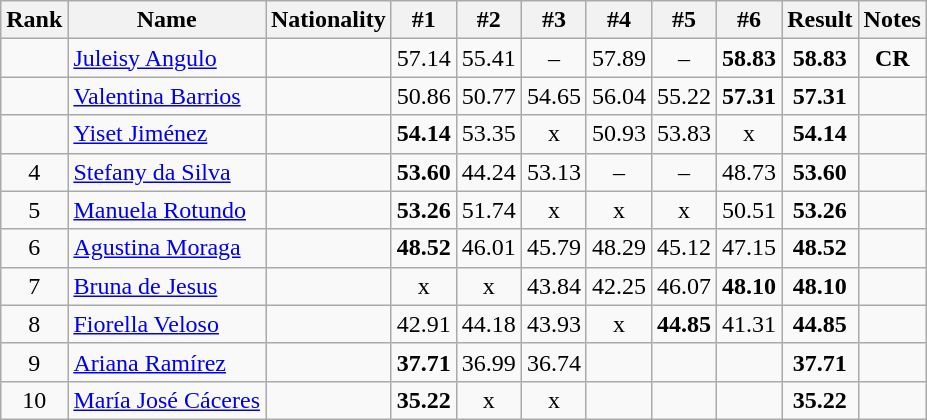<table class="wikitable sortable" style="text-align:center">
<tr>
<th>Rank</th>
<th>Name</th>
<th>Nationality</th>
<th>#1</th>
<th>#2</th>
<th>#3</th>
<th>#4</th>
<th>#5</th>
<th>#6</th>
<th>Result</th>
<th>Notes</th>
</tr>
<tr>
<td></td>
<td align=left><a href='#'>Juleisy Angulo</a></td>
<td align=left></td>
<td>57.14</td>
<td>55.41</td>
<td>–</td>
<td>57.89</td>
<td>–</td>
<td><strong>58.83</strong></td>
<td><strong>58.83</strong></td>
<td><strong>CR</strong></td>
</tr>
<tr>
<td></td>
<td align=left><a href='#'>Valentina Barrios</a></td>
<td align=left></td>
<td>50.86</td>
<td>50.77</td>
<td>54.65</td>
<td>56.04</td>
<td>55.22</td>
<td><strong>57.31</strong></td>
<td><strong>57.31</strong></td>
<td></td>
</tr>
<tr>
<td></td>
<td align=left><a href='#'>Yiset Jiménez</a></td>
<td align=left></td>
<td><strong>54.14</strong></td>
<td>53.35</td>
<td>x</td>
<td>50.93</td>
<td>53.83</td>
<td>x</td>
<td><strong>54.14</strong></td>
<td></td>
</tr>
<tr>
<td>4</td>
<td align=left><a href='#'>Stefany da Silva</a></td>
<td align=left></td>
<td><strong>53.60</strong></td>
<td>44.24</td>
<td>53.13</td>
<td>–</td>
<td>–</td>
<td>48.73</td>
<td><strong>53.60</strong></td>
<td></td>
</tr>
<tr>
<td>5</td>
<td align=left><a href='#'>Manuela Rotundo</a></td>
<td align=left></td>
<td><strong>53.26</strong></td>
<td>51.74</td>
<td>x</td>
<td>x</td>
<td>x</td>
<td>50.51</td>
<td><strong>53.26</strong></td>
<td></td>
</tr>
<tr>
<td>6</td>
<td align=left><a href='#'>Agustina Moraga</a></td>
<td align=left></td>
<td><strong>48.52</strong></td>
<td>46.01</td>
<td>45.79</td>
<td>48.29</td>
<td>45.12</td>
<td>47.15</td>
<td><strong>48.52</strong></td>
<td></td>
</tr>
<tr>
<td>7</td>
<td align=left><a href='#'>Bruna de Jesus</a></td>
<td align=left></td>
<td>x</td>
<td>x</td>
<td>43.84</td>
<td>42.25</td>
<td>46.07</td>
<td><strong>48.10</strong></td>
<td><strong>48.10</strong></td>
<td></td>
</tr>
<tr>
<td>8</td>
<td align=left><a href='#'>Fiorella Veloso</a></td>
<td align=left></td>
<td>42.91</td>
<td>44.18</td>
<td>43.93</td>
<td>x</td>
<td><strong>44.85</strong></td>
<td>41.31</td>
<td><strong>44.85</strong></td>
<td></td>
</tr>
<tr>
<td>9</td>
<td align=left><a href='#'>Ariana Ramírez</a></td>
<td align=left></td>
<td><strong>37.71</strong></td>
<td>36.99</td>
<td>36.74</td>
<td></td>
<td></td>
<td></td>
<td><strong>37.71</strong></td>
<td></td>
</tr>
<tr>
<td>10</td>
<td align=left><a href='#'>María José Cáceres</a></td>
<td align=left></td>
<td><strong>35.22</strong></td>
<td>x</td>
<td>x</td>
<td></td>
<td></td>
<td></td>
<td><strong>35.22</strong></td>
<td></td>
</tr>
</table>
